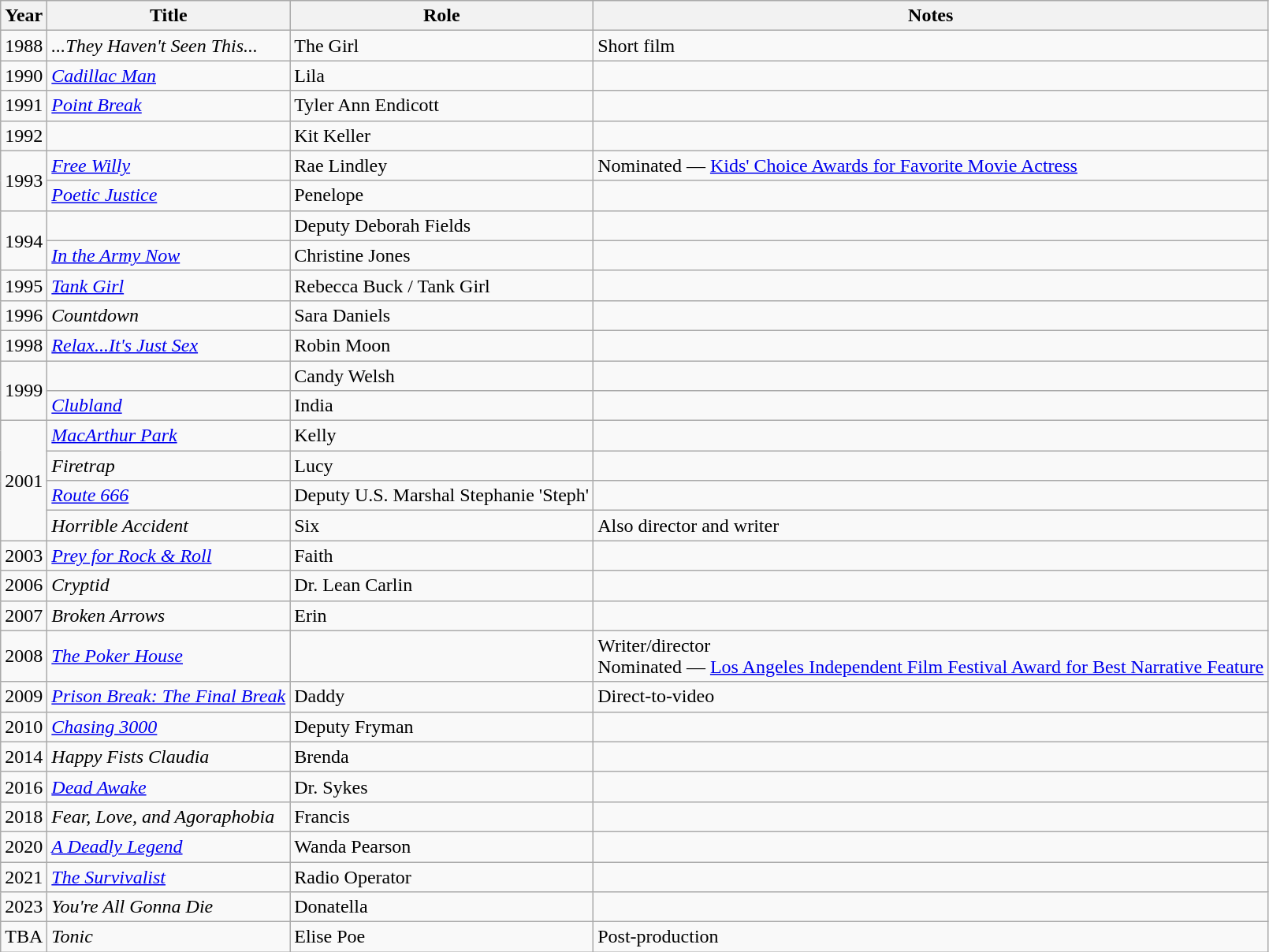<table class="wikitable sortable">
<tr>
<th>Year</th>
<th>Title</th>
<th>Role</th>
<th class="unsortable">Notes</th>
</tr>
<tr>
<td>1988</td>
<td><em>...They Haven't Seen This...</em></td>
<td>The Girl</td>
<td>Short film</td>
</tr>
<tr>
<td>1990</td>
<td><em><a href='#'>Cadillac Man</a></em></td>
<td>Lila</td>
<td></td>
</tr>
<tr>
<td>1991</td>
<td><em><a href='#'>Point Break</a></em></td>
<td>Tyler Ann Endicott</td>
<td></td>
</tr>
<tr>
<td>1992</td>
<td><em></em></td>
<td>Kit Keller</td>
<td></td>
</tr>
<tr>
<td rowspan="2">1993</td>
<td><em><a href='#'>Free Willy</a></em></td>
<td>Rae Lindley</td>
<td>Nominated — <a href='#'>Kids' Choice Awards for Favorite Movie Actress</a></td>
</tr>
<tr>
<td><em><a href='#'>Poetic Justice</a></em></td>
<td>Penelope</td>
<td></td>
</tr>
<tr>
<td rowspan="2">1994</td>
<td><em></em></td>
<td>Deputy Deborah Fields</td>
<td></td>
</tr>
<tr>
<td><em><a href='#'>In the Army Now</a></em></td>
<td>Christine Jones</td>
<td></td>
</tr>
<tr>
<td>1995</td>
<td><em><a href='#'>Tank Girl</a></em></td>
<td>Rebecca Buck / Tank Girl</td>
<td></td>
</tr>
<tr>
<td>1996</td>
<td><em>Countdown</em></td>
<td>Sara Daniels</td>
<td></td>
</tr>
<tr>
<td>1998</td>
<td><em><a href='#'>Relax...It's Just Sex</a></em></td>
<td>Robin Moon</td>
<td></td>
</tr>
<tr>
<td rowspan="2">1999</td>
<td><em></em></td>
<td>Candy Welsh</td>
<td></td>
</tr>
<tr>
<td><em><a href='#'>Clubland</a></em></td>
<td>India</td>
<td></td>
</tr>
<tr>
<td rowspan="4">2001</td>
<td><em><a href='#'>MacArthur Park</a></em></td>
<td>Kelly</td>
<td></td>
</tr>
<tr>
<td><em>Firetrap</em></td>
<td>Lucy</td>
<td></td>
</tr>
<tr>
<td><em><a href='#'>Route 666</a></em></td>
<td>Deputy U.S. Marshal Stephanie 'Steph'</td>
<td></td>
</tr>
<tr>
<td><em>Horrible Accident</em></td>
<td>Six</td>
<td>Also director and writer</td>
</tr>
<tr>
<td>2003</td>
<td><em><a href='#'>Prey for Rock & Roll</a></em></td>
<td>Faith</td>
<td></td>
</tr>
<tr>
<td>2006</td>
<td><em>Cryptid</em></td>
<td>Dr. Lean Carlin</td>
<td></td>
</tr>
<tr>
<td>2007</td>
<td><em>Broken Arrows</em></td>
<td>Erin</td>
<td></td>
</tr>
<tr>
<td>2008</td>
<td><em><a href='#'>The Poker House</a></em></td>
<td></td>
<td>Writer/director<br>Nominated — <a href='#'>Los Angeles Independent Film Festival Award for Best Narrative Feature</a></td>
</tr>
<tr>
<td>2009</td>
<td><em><a href='#'>Prison Break: The Final Break</a></em></td>
<td>Daddy</td>
<td>Direct-to-video</td>
</tr>
<tr>
<td>2010</td>
<td><em><a href='#'>Chasing 3000</a></em></td>
<td>Deputy Fryman</td>
<td></td>
</tr>
<tr>
<td>2014</td>
<td><em>Happy Fists Claudia</em></td>
<td>Brenda</td>
<td></td>
</tr>
<tr>
<td>2016</td>
<td><em><a href='#'>Dead Awake</a></em></td>
<td>Dr. Sykes</td>
<td></td>
</tr>
<tr>
<td>2018</td>
<td><em>Fear, Love, and Agoraphobia</em></td>
<td>Francis</td>
<td></td>
</tr>
<tr>
<td>2020</td>
<td><em><a href='#'>A Deadly Legend</a></em></td>
<td>Wanda Pearson</td>
<td></td>
</tr>
<tr>
<td>2021</td>
<td><em><a href='#'>The Survivalist</a></em></td>
<td>Radio Operator</td>
<td></td>
</tr>
<tr>
<td>2023</td>
<td><em>You're All Gonna Die</em></td>
<td>Donatella</td>
<td></td>
</tr>
<tr>
<td>TBA</td>
<td><em>Tonic</em></td>
<td>Elise Poe</td>
<td>Post-production</td>
</tr>
</table>
